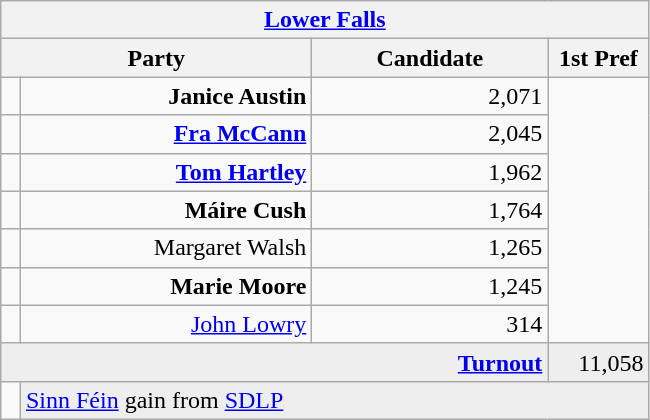<table class="wikitable">
<tr>
<th colspan="4" align="center"><a href='#'>Lower Falls</a></th>
</tr>
<tr>
<th colspan="2" align="center" width=200>Party</th>
<th width=150>Candidate</th>
<th width=60>1st Pref</th>
</tr>
<tr>
<td></td>
<td align="right"><strong>Janice Austin</strong></td>
<td align="right">2,071</td>
</tr>
<tr>
<td></td>
<td align="right"><strong><a href='#'>Fra McCann</a></strong></td>
<td align="right">2,045</td>
</tr>
<tr>
<td></td>
<td align="right"><strong><a href='#'>Tom Hartley</a></strong></td>
<td align="right">1,962</td>
</tr>
<tr>
<td></td>
<td align="right"><strong>Máire Cush</strong></td>
<td align="right">1,764</td>
</tr>
<tr>
<td></td>
<td align="right">Margaret Walsh</td>
<td align="right">1,265</td>
</tr>
<tr>
<td></td>
<td align="right"><strong>Marie Moore</strong></td>
<td align="right">1,245</td>
</tr>
<tr>
<td></td>
<td align="right"><a href='#'>John Lowry</a></td>
<td align="right">314</td>
</tr>
<tr bgcolor="EEEEEE">
<td colspan=3 align="right"><strong><a href='#'>Turnout</a></strong></td>
<td align="right">11,058</td>
</tr>
<tr>
<td bgcolor=></td>
<td colspan=3 bgcolor="EEEEEE"><a href='#'>Sinn Féin</a> gain from <a href='#'>SDLP</a></td>
</tr>
</table>
